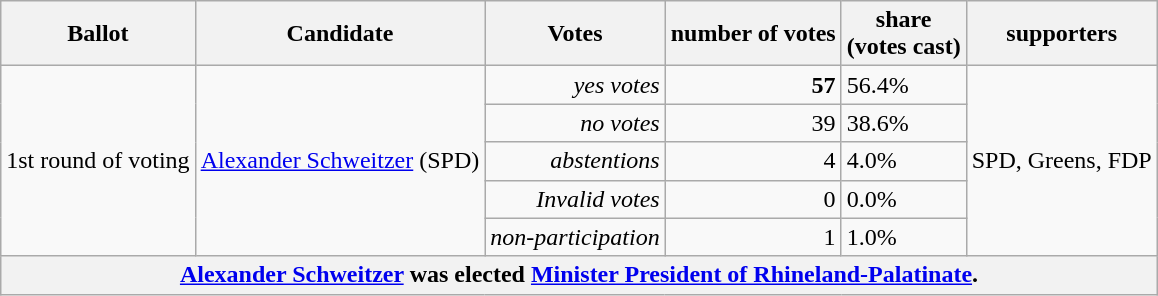<table class="wikitable">
<tr>
<th>Ballot</th>
<th>Candidate</th>
<th>Votes</th>
<th>number of votes</th>
<th>share<br>(votes cast)</th>
<th>supporters</th>
</tr>
<tr>
<td rowspan="5">1st round of voting</td>
<td rowspan="5"><a href='#'>Alexander Schweitzer</a> (SPD)</td>
<td align="right" class="hintergrundfarbe9"><em>yes votes</em></td>
<td align="right"><strong>57</strong></td>
<td>56.4%</td>
<td rowspan="5">SPD, Greens, FDP</td>
</tr>
<tr>
<td align="right"><em>no votes</em></td>
<td align="right">39</td>
<td>38.6%</td>
</tr>
<tr>
<td align="right"><em>abstentions</em></td>
<td align="right">4</td>
<td>4.0%</td>
</tr>
<tr>
<td align="right"><em>Invalid votes</em></td>
<td align="right">0</td>
<td>0.0%</td>
</tr>
<tr>
<td align="right"><em>non-participation</em></td>
<td align="right">1</td>
<td>1.0%</td>
</tr>
<tr>
<th colspan="6" align="center"><strong><a href='#'>Alexander Schweitzer</a> was elected <a href='#'>Minister President of Rhineland-Palatinate</a>.</strong></th>
</tr>
</table>
